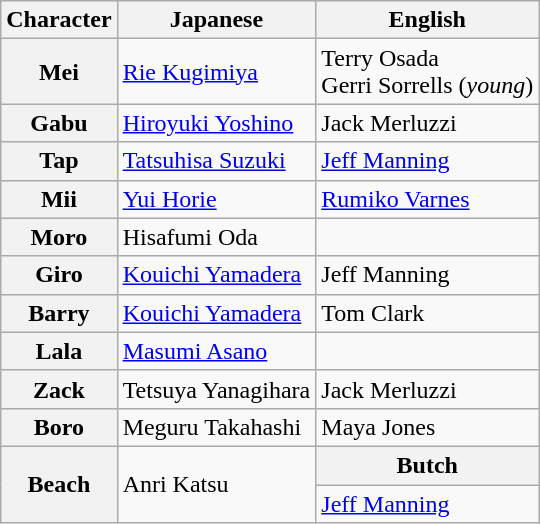<table class="wikitable mw-collapsible">
<tr>
<th>Character</th>
<th>Japanese</th>
<th>English</th>
</tr>
<tr>
<th>Mei</th>
<td><a href='#'>Rie Kugimiya</a></td>
<td>Terry Osada<br>Gerri Sorrells (<em>young</em>)</td>
</tr>
<tr>
<th>Gabu</th>
<td><a href='#'>Hiroyuki Yoshino</a></td>
<td>Jack Merluzzi</td>
</tr>
<tr>
<th>Tap</th>
<td><a href='#'>Tatsuhisa Suzuki</a></td>
<td><a href='#'>Jeff Manning</a></td>
</tr>
<tr>
<th>Mii</th>
<td><a href='#'>Yui Horie</a></td>
<td><a href='#'>Rumiko Varnes</a></td>
</tr>
<tr>
<th>Moro</th>
<td>Hisafumi Oda</td>
<td></td>
</tr>
<tr>
<th>Giro</th>
<td><a href='#'>Kouichi Yamadera</a></td>
<td>Jeff Manning</td>
</tr>
<tr>
<th>Barry</th>
<td><a href='#'>Kouichi Yamadera</a></td>
<td>Tom Clark</td>
</tr>
<tr>
<th>Lala</th>
<td><a href='#'>Masumi Asano</a></td>
<td></td>
</tr>
<tr>
<th>Zack</th>
<td>Tetsuya Yanagihara</td>
<td>Jack Merluzzi</td>
</tr>
<tr>
<th>Boro</th>
<td>Meguru Takahashi</td>
<td>Maya Jones</td>
</tr>
<tr>
<th rowspan="2">Beach</th>
<td rowspan="2">Anri Katsu</td>
<th>Butch</th>
</tr>
<tr>
<td><a href='#'>Jeff Manning</a></td>
</tr>
</table>
